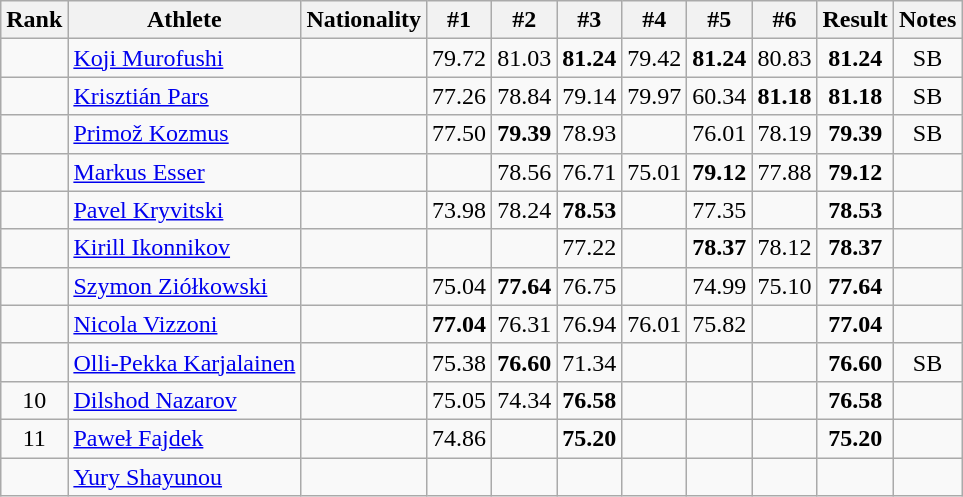<table class="wikitable sortable" style="text-align:center">
<tr>
<th>Rank</th>
<th>Athlete</th>
<th>Nationality</th>
<th>#1</th>
<th>#2</th>
<th>#3</th>
<th>#4</th>
<th>#5</th>
<th>#6</th>
<th>Result</th>
<th>Notes</th>
</tr>
<tr>
<td></td>
<td align=left><a href='#'>Koji Murofushi</a></td>
<td align=left></td>
<td>79.72</td>
<td>81.03</td>
<td><strong>81.24</strong></td>
<td>79.42</td>
<td><strong>81.24</strong></td>
<td>80.83</td>
<td><strong>81.24</strong></td>
<td>SB</td>
</tr>
<tr>
<td></td>
<td align=left><a href='#'>Krisztián Pars</a></td>
<td align=left></td>
<td>77.26</td>
<td>78.84</td>
<td>79.14</td>
<td>79.97</td>
<td>60.34</td>
<td><strong>81.18</strong></td>
<td><strong>81.18</strong></td>
<td>SB</td>
</tr>
<tr>
<td></td>
<td align=left><a href='#'>Primož Kozmus</a></td>
<td align=left></td>
<td>77.50</td>
<td><strong>79.39</strong></td>
<td>78.93</td>
<td></td>
<td>76.01</td>
<td>78.19</td>
<td><strong>79.39</strong></td>
<td>SB</td>
</tr>
<tr>
<td></td>
<td align=left><a href='#'>Markus Esser</a></td>
<td align=left></td>
<td></td>
<td>78.56</td>
<td>76.71</td>
<td>75.01</td>
<td><strong>79.12</strong></td>
<td>77.88</td>
<td><strong>79.12</strong></td>
<td></td>
</tr>
<tr>
<td></td>
<td align=left><a href='#'>Pavel Kryvitski</a></td>
<td align=left></td>
<td>73.98</td>
<td>78.24</td>
<td><strong>78.53</strong></td>
<td></td>
<td>77.35</td>
<td></td>
<td><strong>78.53</strong></td>
<td></td>
</tr>
<tr>
<td></td>
<td align=left><a href='#'>Kirill Ikonnikov</a></td>
<td align=left></td>
<td></td>
<td></td>
<td>77.22</td>
<td></td>
<td><strong>78.37</strong></td>
<td>78.12</td>
<td><strong>78.37</strong></td>
<td></td>
</tr>
<tr>
<td></td>
<td align=left><a href='#'>Szymon Ziółkowski</a></td>
<td align=left></td>
<td>75.04</td>
<td><strong>77.64</strong></td>
<td>76.75</td>
<td></td>
<td>74.99</td>
<td>75.10</td>
<td><strong>77.64</strong></td>
<td></td>
</tr>
<tr>
<td></td>
<td align=left><a href='#'>Nicola Vizzoni</a></td>
<td align=left></td>
<td><strong>77.04</strong></td>
<td>76.31</td>
<td>76.94</td>
<td>76.01</td>
<td>75.82</td>
<td></td>
<td><strong>77.04</strong></td>
<td></td>
</tr>
<tr>
<td></td>
<td align=left><a href='#'>Olli-Pekka Karjalainen</a></td>
<td align=left></td>
<td>75.38</td>
<td><strong>76.60</strong></td>
<td>71.34</td>
<td></td>
<td></td>
<td></td>
<td><strong>76.60</strong></td>
<td>SB</td>
</tr>
<tr>
<td>10</td>
<td align=left><a href='#'>Dilshod Nazarov</a></td>
<td align=left></td>
<td>75.05</td>
<td>74.34</td>
<td><strong>76.58</strong></td>
<td></td>
<td></td>
<td></td>
<td><strong>76.58</strong></td>
<td></td>
</tr>
<tr>
<td>11</td>
<td align=left><a href='#'>Paweł Fajdek</a></td>
<td align=left></td>
<td>74.86</td>
<td></td>
<td><strong>75.20</strong></td>
<td></td>
<td></td>
<td></td>
<td><strong>75.20</strong></td>
<td></td>
</tr>
<tr>
<td></td>
<td align=left><a href='#'>Yury Shayunou</a></td>
<td align=left></td>
<td></td>
<td></td>
<td></td>
<td></td>
<td></td>
<td></td>
<td><strong></strong></td>
<td></td>
</tr>
</table>
